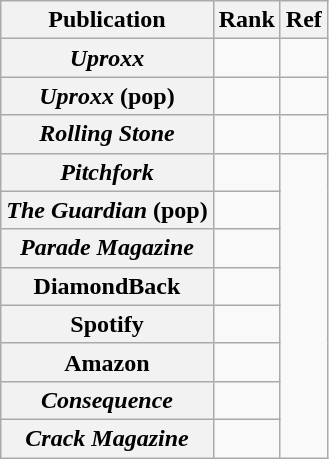<table class="wikitable sortable plainrowheaders">
<tr>
<th>Publication</th>
<th>Rank</th>
<th>Ref</th>
</tr>
<tr>
<th scope="row"><em>Uproxx</em></th>
<td></td>
<td></td>
</tr>
<tr>
<th scope="row"><em>Uproxx</em> (pop)</th>
<td></td>
<td></td>
</tr>
<tr>
<th scope="row"><em>Rolling Stone</em></th>
<td></td>
<td></td>
</tr>
<tr>
<th scope="row"><em>Pitchfork</em></th>
<td></td>
</tr>
<tr>
<th scope="row"><em>The Guardian</em> (pop)</th>
<td></td>
</tr>
<tr>
<th scope="row"><em>Parade Magazine</em></th>
<td></td>
</tr>
<tr>
<th scope="row">DiamondBack</th>
<td></td>
</tr>
<tr>
<th scope="row">Spotify</th>
<td></td>
</tr>
<tr>
<th scope="row">Amazon</th>
<td></td>
</tr>
<tr>
<th scope="row"><em>Consequence</em></th>
<td></td>
</tr>
<tr>
<th scope="row"><em>Crack Magazine</em></th>
<td></td>
</tr>
</table>
